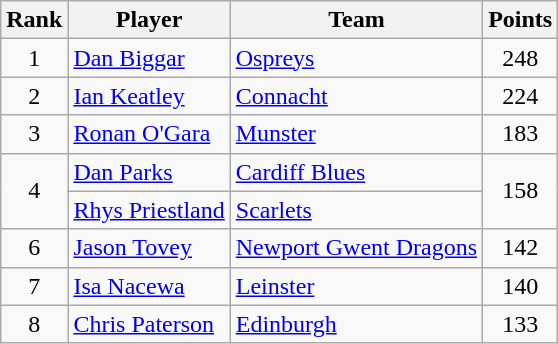<table class="wikitable">
<tr>
<th>Rank</th>
<th>Player</th>
<th>Team</th>
<th>Points</th>
</tr>
<tr>
<td align=center>1</td>
<td> <a href='#'>Dan Biggar</a></td>
<td> <a href='#'>Ospreys</a></td>
<td align=center>248</td>
</tr>
<tr>
<td align=center>2</td>
<td> <a href='#'>Ian Keatley</a></td>
<td> <a href='#'>Connacht</a></td>
<td align=center>224</td>
</tr>
<tr>
<td align=center>3</td>
<td> <a href='#'>Ronan O'Gara</a></td>
<td> <a href='#'>Munster</a></td>
<td align=center>183</td>
</tr>
<tr>
<td rowspan=2 align=center>4</td>
<td> <a href='#'>Dan Parks</a></td>
<td> <a href='#'>Cardiff Blues</a></td>
<td rowspan=2 align=center>158</td>
</tr>
<tr>
<td> <a href='#'>Rhys Priestland</a></td>
<td> <a href='#'>Scarlets</a></td>
</tr>
<tr>
<td align=center>6</td>
<td> <a href='#'>Jason Tovey</a></td>
<td> <a href='#'>Newport Gwent Dragons</a></td>
<td align=center>142</td>
</tr>
<tr>
<td align=center>7</td>
<td> <a href='#'>Isa Nacewa</a></td>
<td> <a href='#'>Leinster</a></td>
<td align=center>140</td>
</tr>
<tr>
<td align=center>8</td>
<td> <a href='#'>Chris Paterson</a></td>
<td> <a href='#'>Edinburgh</a></td>
<td align=center>133</td>
</tr>
</table>
